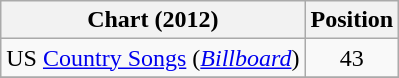<table class="wikitable sortable">
<tr>
<th scope="col">Chart (2012)</th>
<th scope="col">Position</th>
</tr>
<tr>
<td>US <a href='#'>Country Songs</a> (<em><a href='#'>Billboard</a></em>)</td>
<td align="center">43</td>
</tr>
<tr>
</tr>
</table>
